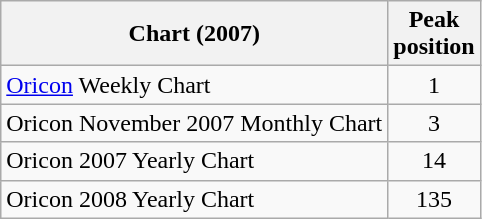<table class="wikitable">
<tr>
<th>Chart (2007)</th>
<th>Peak<br>position</th>
</tr>
<tr>
<td><a href='#'>Oricon</a> Weekly Chart</td>
<td align=center>1</td>
</tr>
<tr>
<td>Oricon November 2007 Monthly Chart</td>
<td align=center>3</td>
</tr>
<tr>
<td>Oricon 2007 Yearly Chart</td>
<td align=center>14</td>
</tr>
<tr>
<td>Oricon 2008 Yearly Chart</td>
<td align=center>135</td>
</tr>
</table>
